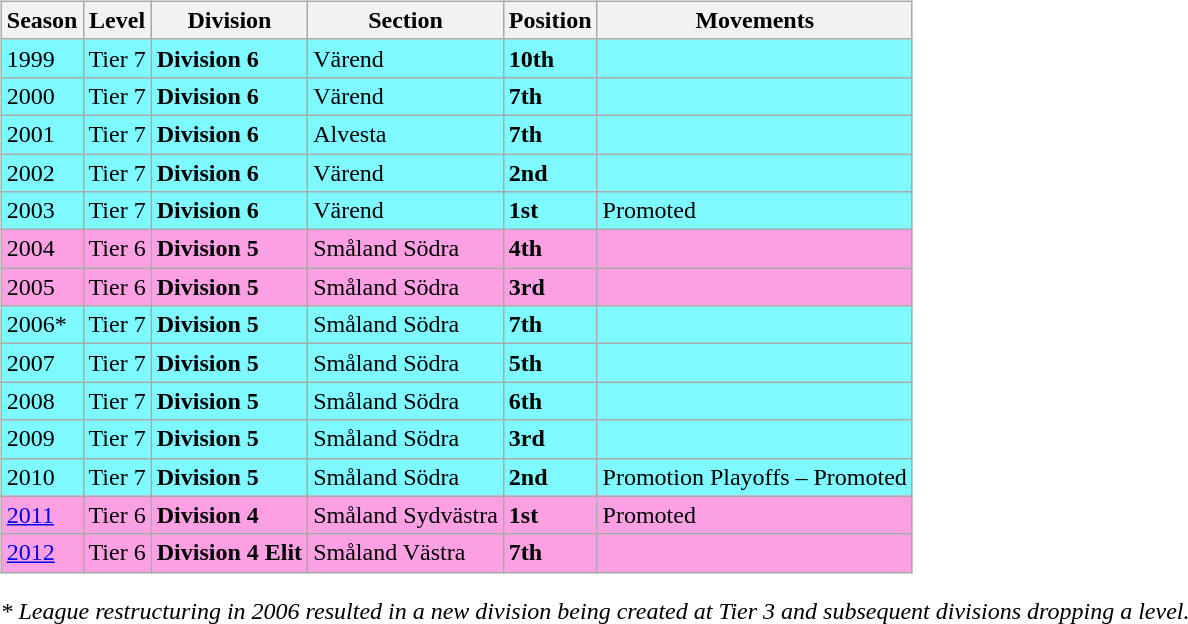<table>
<tr>
<td valign="top" width=0%><br><table class="wikitable">
<tr style="background:#f0f6fa;">
<th><strong>Season</strong></th>
<th><strong>Level</strong></th>
<th><strong>Division</strong></th>
<th><strong>Section</strong></th>
<th><strong>Position</strong></th>
<th><strong>Movements</strong></th>
</tr>
<tr>
<td style="background:#7DF9FF;">1999</td>
<td style="background:#7DF9FF;">Tier 7</td>
<td style="background:#7DF9FF;"><strong>Division 6</strong></td>
<td style="background:#7DF9FF;">Värend</td>
<td style="background:#7DF9FF;"><strong>10th</strong></td>
<td style="background:#7DF9FF;"></td>
</tr>
<tr>
<td style="background:#7DF9FF;">2000</td>
<td style="background:#7DF9FF;">Tier 7</td>
<td style="background:#7DF9FF;"><strong>Division 6</strong></td>
<td style="background:#7DF9FF;">Värend</td>
<td style="background:#7DF9FF;"><strong>7th</strong></td>
<td style="background:#7DF9FF;"></td>
</tr>
<tr>
<td style="background:#7DF9FF;">2001</td>
<td style="background:#7DF9FF;">Tier 7</td>
<td style="background:#7DF9FF;"><strong>Division 6</strong></td>
<td style="background:#7DF9FF;">Alvesta</td>
<td style="background:#7DF9FF;"><strong>7th</strong></td>
<td style="background:#7DF9FF;"></td>
</tr>
<tr>
<td style="background:#7DF9FF;">2002</td>
<td style="background:#7DF9FF;">Tier 7</td>
<td style="background:#7DF9FF;"><strong>Division 6</strong></td>
<td style="background:#7DF9FF;">Värend</td>
<td style="background:#7DF9FF;"><strong>2nd</strong></td>
<td style="background:#7DF9FF;"></td>
</tr>
<tr>
<td style="background:#7DF9FF;">2003</td>
<td style="background:#7DF9FF;">Tier 7</td>
<td style="background:#7DF9FF;"><strong>Division 6</strong></td>
<td style="background:#7DF9FF;">Värend</td>
<td style="background:#7DF9FF;"><strong>1st</strong></td>
<td style="background:#7DF9FF;">Promoted</td>
</tr>
<tr>
<td style="background:#FBA0E3;">2004</td>
<td style="background:#FBA0E3;">Tier 6</td>
<td style="background:#FBA0E3;"><strong>Division 5</strong></td>
<td style="background:#FBA0E3;">Småland Södra</td>
<td style="background:#FBA0E3;"><strong>4th</strong></td>
<td style="background:#FBA0E3;"></td>
</tr>
<tr>
<td style="background:#FBA0E3;">2005</td>
<td style="background:#FBA0E3;">Tier 6</td>
<td style="background:#FBA0E3;"><strong>Division 5</strong></td>
<td style="background:#FBA0E3;">Småland Södra</td>
<td style="background:#FBA0E3;"><strong>3rd</strong></td>
<td style="background:#FBA0E3;"></td>
</tr>
<tr>
<td style="background:#7DF9FF;">2006*</td>
<td style="background:#7DF9FF;">Tier 7</td>
<td style="background:#7DF9FF;"><strong>Division 5</strong></td>
<td style="background:#7DF9FF;">Småland Södra</td>
<td style="background:#7DF9FF;"><strong>7th</strong></td>
<td style="background:#7DF9FF;"></td>
</tr>
<tr>
<td style="background:#7DF9FF;">2007</td>
<td style="background:#7DF9FF;">Tier 7</td>
<td style="background:#7DF9FF;"><strong>Division 5</strong></td>
<td style="background:#7DF9FF;">Småland Södra</td>
<td style="background:#7DF9FF;"><strong>5th</strong></td>
<td style="background:#7DF9FF;"></td>
</tr>
<tr>
<td style="background:#7DF9FF;">2008</td>
<td style="background:#7DF9FF;">Tier 7</td>
<td style="background:#7DF9FF;"><strong>Division 5</strong></td>
<td style="background:#7DF9FF;">Småland Södra</td>
<td style="background:#7DF9FF;"><strong>6th</strong></td>
<td style="background:#7DF9FF;"></td>
</tr>
<tr>
<td style="background:#7DF9FF;">2009</td>
<td style="background:#7DF9FF;">Tier 7</td>
<td style="background:#7DF9FF;"><strong>Division 5</strong></td>
<td style="background:#7DF9FF;">Småland Södra</td>
<td style="background:#7DF9FF;"><strong>3rd</strong></td>
<td style="background:#7DF9FF;"></td>
</tr>
<tr>
<td style="background:#7DF9FF;">2010</td>
<td style="background:#7DF9FF;">Tier 7</td>
<td style="background:#7DF9FF;"><strong>Division 5</strong></td>
<td style="background:#7DF9FF;">Småland Södra</td>
<td style="background:#7DF9FF;"><strong>2nd</strong></td>
<td style="background:#7DF9FF;">Promotion Playoffs – Promoted</td>
</tr>
<tr>
<td style="background:#FBA0E3;"><a href='#'>2011</a></td>
<td style="background:#FBA0E3;">Tier 6</td>
<td style="background:#FBA0E3;"><strong>Division 4</strong></td>
<td style="background:#FBA0E3;">Småland Sydvästra</td>
<td style="background:#FBA0E3;"><strong>1st</strong></td>
<td style="background:#FBA0E3;">Promoted</td>
</tr>
<tr>
<td style="background:#FBA0E3;"><a href='#'>2012</a></td>
<td style="background:#FBA0E3;">Tier 6</td>
<td style="background:#FBA0E3;"><strong>Division 4 Elit</strong></td>
<td style="background:#FBA0E3;">Småland Västra</td>
<td style="background:#FBA0E3;"><strong>7th</strong></td>
<td style="background:#FBA0E3;"></td>
</tr>
</table>
<em>* League restructuring in 2006 resulted in a new division being created at Tier 3 and subsequent divisions dropping a level.</em>


</td>
</tr>
</table>
